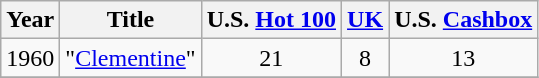<table class="wikitable">
<tr>
<th>Year</th>
<th>Title</th>
<th>U.S. <a href='#'>Hot 100</a></th>
<th><a href='#'>UK</a></th>
<th>U.S. <a href='#'>Cashbox</a></th>
</tr>
<tr>
<td>1960</td>
<td>"<a href='#'>Clementine</a>"</td>
<td align="center">21</td>
<td align="center">8</td>
<td align="center">13</td>
</tr>
<tr>
</tr>
</table>
